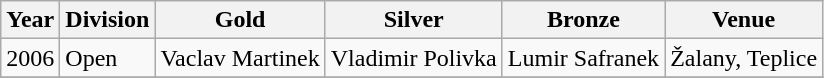<table class="wikitable sortable" style="text-align: left;">
<tr>
<th>Year</th>
<th>Division</th>
<th> Gold</th>
<th> Silver</th>
<th> Bronze</th>
<th>Venue</th>
</tr>
<tr>
<td>2006</td>
<td>Open</td>
<td> Vaclav Martinek</td>
<td> Vladimir Polivka</td>
<td> Lumir Safranek</td>
<td>Žalany, Teplice</td>
</tr>
<tr>
</tr>
</table>
